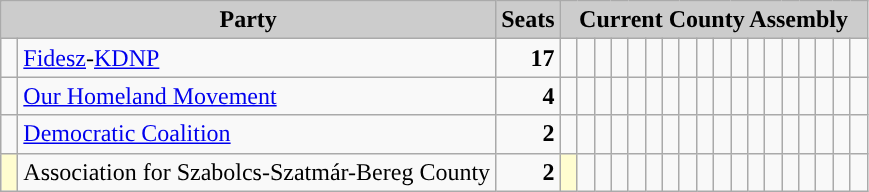<table class="wikitable">
<tr>
<th style="background:#ccc" colspan="2">Party</th>
<th style="background:#ccc">Seats</th>
<th style="background:#ccc" colspan="25">Current County Assembly</th>
</tr>
<tr>
<td style="background-color: "> </td>
<td><a href='#'>Fidesz</a>-<a href='#'>KDNP</a></td>
<td style="text-align: right"><strong>17</strong></td>
<td style="background-color: "> </td>
<td style="background-color: "> </td>
<td style="background-color: "> </td>
<td style="background-color: "> </td>
<td style="background-color: "> </td>
<td style="background-color: "> </td>
<td style="background-color: "> </td>
<td style="background-color: "> </td>
<td style="background-color: "> </td>
<td style="background-color: "> </td>
<td style="background-color: "> </td>
<td style="background-color: "> </td>
<td style="background-color: "> </td>
<td style="background-color: "> </td>
<td style="background-color: "> </td>
<td style="background-color: "> </td>
<td style="background-color: "> </td>
<td> </td>
</tr>
<tr>
<td style="background-color: "> </td>
<td><a href='#'>Our Homeland Movement</a></td>
<td style="text-align: right"><strong>4</strong></td>
<td style="background-color: "> </td>
<td style="background-color: "> </td>
<td style="background-color: "> </td>
<td style="background-color: "> </td>
<td> </td>
<td> </td>
<td> </td>
<td> </td>
<td> </td>
<td> </td>
<td> </td>
<td> </td>
<td> </td>
<td> </td>
<td> </td>
<td> </td>
<td> </td>
<td> </td>
</tr>
<tr>
<td style="background-color: "> </td>
<td><a href='#'>Democratic Coalition</a></td>
<td style="text-align: right"><strong>2</strong></td>
<td style="background-color: "> </td>
<td> </td>
<td> </td>
<td> </td>
<td> </td>
<td> </td>
<td> </td>
<td> </td>
<td> </td>
<td> </td>
<td> </td>
<td> </td>
<td> </td>
<td> </td>
<td> </td>
<td> </td>
<td> </td>
</tr>
<tr>
<td style="background-color: #FFFDD0"> </td>
<td>Association for Szabolcs-Szatmár-Bereg County</td>
<td style="text-align: right"><strong>2</strong></td>
<td style="background-color: #FFFDD0"> </td>
<td> </td>
<td> </td>
<td> </td>
<td> </td>
<td> </td>
<td> </td>
<td> </td>
<td> </td>
<td> </td>
<td> </td>
<td> </td>
<td> </td>
<td> </td>
<td> </td>
<td> </td>
<td> </td>
<td> </td>
</tr>
</table>
